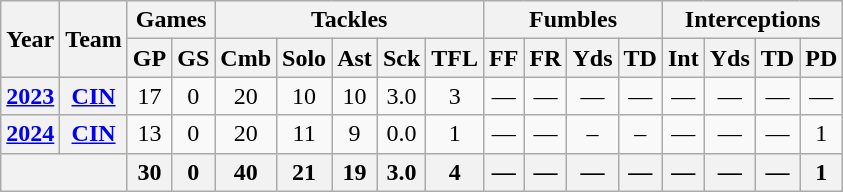<table class="wikitable" style="text-align:center;">
<tr>
<th rowspan="2">Year</th>
<th rowspan="2">Team</th>
<th colspan="2">Games</th>
<th colspan="5">Tackles</th>
<th colspan="4">Fumbles</th>
<th colspan="4">Interceptions</th>
</tr>
<tr>
<th>GP</th>
<th>GS</th>
<th>Cmb</th>
<th>Solo</th>
<th>Ast</th>
<th>Sck</th>
<th>TFL</th>
<th>FF</th>
<th>FR</th>
<th>Yds</th>
<th>TD</th>
<th>Int</th>
<th>Yds</th>
<th>TD</th>
<th>PD</th>
</tr>
<tr>
<th><a href='#'>2023</a></th>
<th><a href='#'>CIN</a></th>
<td>17</td>
<td>0</td>
<td>20</td>
<td>10</td>
<td>10</td>
<td>3.0</td>
<td>3</td>
<td>—</td>
<td>—</td>
<td>—</td>
<td>—</td>
<td>—</td>
<td>—</td>
<td>—</td>
<td>—</td>
</tr>
<tr>
<th><a href='#'>2024</a></th>
<th><a href='#'>CIN</a></th>
<td>13</td>
<td>0</td>
<td>20</td>
<td>11</td>
<td>9</td>
<td>0.0</td>
<td>1</td>
<td>—</td>
<td>—</td>
<td>–</td>
<td>–</td>
<td>—</td>
<td>—</td>
<td>—</td>
<td>1</td>
</tr>
<tr>
<th colspan="2"></th>
<th>30</th>
<th>0</th>
<th>40</th>
<th>21</th>
<th>19</th>
<th>3.0</th>
<th>4</th>
<th>—</th>
<th>—</th>
<th>—</th>
<th>—</th>
<th>—</th>
<th>—</th>
<th>—</th>
<th>1</th>
</tr>
</table>
